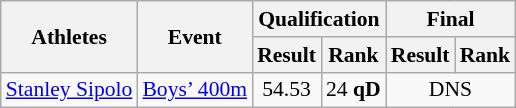<table class="wikitable" border="1" style="font-size:90%">
<tr>
<th rowspan=2>Athletes</th>
<th rowspan=2>Event</th>
<th colspan=2>Qualification</th>
<th colspan=2>Final</th>
</tr>
<tr>
<th>Result</th>
<th>Rank</th>
<th>Result</th>
<th>Rank</th>
</tr>
<tr>
<td><a href='#'>Stanley Sipolo</a></td>
<td><a href='#'>Boys’ 400m</a></td>
<td align=center>54.53</td>
<td align=center>24 <strong>qD</strong></td>
<td align=center colspan=2>DNS</td>
</tr>
</table>
